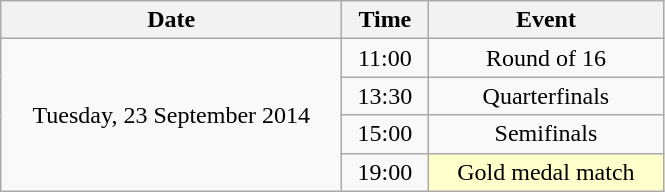<table class = "wikitable" style="text-align:center;">
<tr>
<th width=220>Date</th>
<th width=50>Time</th>
<th width=150>Event</th>
</tr>
<tr>
<td rowspan=4>Tuesday, 23 September 2014</td>
<td>11:00</td>
<td>Round of 16</td>
</tr>
<tr>
<td>13:30</td>
<td>Quarterfinals</td>
</tr>
<tr>
<td>15:00</td>
<td>Semifinals</td>
</tr>
<tr>
<td>19:00</td>
<td bgcolor=ffffcc>Gold medal match</td>
</tr>
</table>
